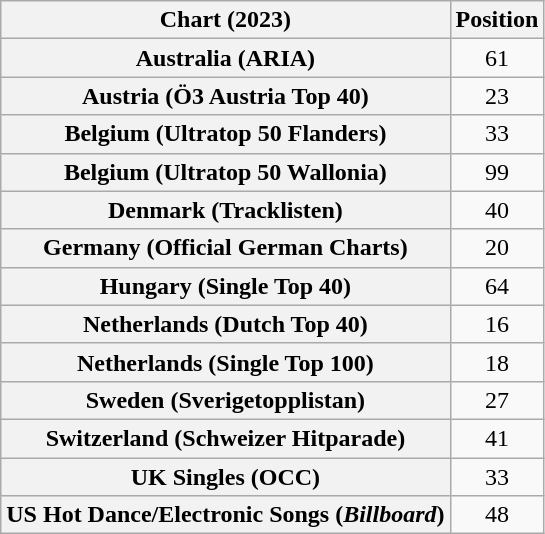<table class="wikitable sortable plainrowheaders" style="text-align:center">
<tr>
<th scope="col">Chart (2023)</th>
<th scope="col">Position</th>
</tr>
<tr>
<th scope="row">Australia (ARIA)</th>
<td>61</td>
</tr>
<tr>
<th scope="row">Austria (Ö3 Austria Top 40)</th>
<td>23</td>
</tr>
<tr>
<th scope="row">Belgium (Ultratop 50 Flanders)</th>
<td>33</td>
</tr>
<tr>
<th scope="row">Belgium (Ultratop 50 Wallonia)</th>
<td>99</td>
</tr>
<tr>
<th scope="row">Denmark (Tracklisten)</th>
<td>40</td>
</tr>
<tr>
<th scope="row">Germany (Official German Charts)</th>
<td>20</td>
</tr>
<tr>
<th scope="row">Hungary (Single Top 40)</th>
<td>64</td>
</tr>
<tr>
<th scope="row">Netherlands (Dutch Top 40)</th>
<td>16</td>
</tr>
<tr>
<th scope="row">Netherlands (Single Top 100)</th>
<td>18</td>
</tr>
<tr>
<th scope="row">Sweden (Sverigetopplistan)</th>
<td>27</td>
</tr>
<tr>
<th scope="row">Switzerland (Schweizer Hitparade)</th>
<td>41</td>
</tr>
<tr>
<th scope="row">UK Singles (OCC)</th>
<td>33</td>
</tr>
<tr>
<th scope="row">US Hot Dance/Electronic Songs (<em>Billboard</em>)</th>
<td>48</td>
</tr>
</table>
